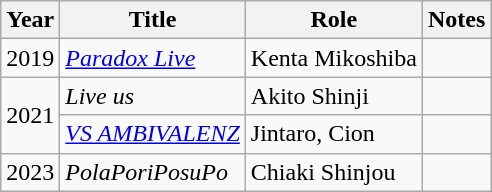<table class="wikitable">
<tr>
<th>Year</th>
<th>Title</th>
<th>Role</th>
<th class="unsortable">Notes</th>
</tr>
<tr>
<td>2019</td>
<td><em><a href='#'>Paradox Live</a></em></td>
<td>Kenta Mikoshiba</td>
<td></td>
</tr>
<tr>
<td rowspan="2">2021</td>
<td><em>Live us</em></td>
<td>Akito Shinji</td>
<td></td>
</tr>
<tr>
<td><em><a href='#'>VS AMBIVALENZ</a></em></td>
<td>Jintaro, Cion</td>
<td></td>
</tr>
<tr>
<td>2023</td>
<td><em>PolaPoriPosuPo</em></td>
<td>Chiaki Shinjou</td>
<td></td>
</tr>
</table>
